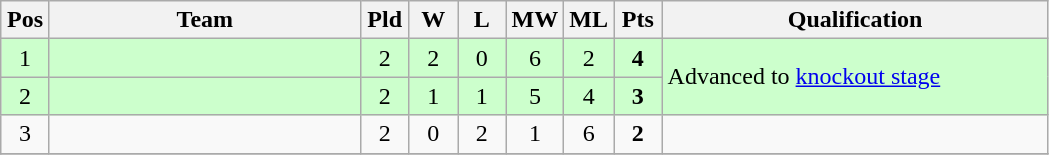<table class="wikitable" style="text-align:center">
<tr>
<th width=25>Pos</th>
<th width=200>Team</th>
<th width=25>Pld</th>
<th width=25>W</th>
<th width=25>L</th>
<th width=25>MW</th>
<th width=25>ML</th>
<th width=25>Pts</th>
<th width=250>Qualification</th>
</tr>
<tr bgcolor=ccffcc>
<td>1</td>
<td style="text-align:left;"></td>
<td>2</td>
<td>2</td>
<td>0</td>
<td>6</td>
<td>2</td>
<td><strong>4</strong></td>
<td rowspan=2 style="text-align:left;">Advanced to <a href='#'>knockout stage</a></td>
</tr>
<tr bgcolor=ccffcc>
<td>2</td>
<td style="text-align:left;"></td>
<td>2</td>
<td>1</td>
<td>1</td>
<td>5</td>
<td>4</td>
<td><strong>3</strong></td>
</tr>
<tr>
<td>3</td>
<td style="text-align:left;"></td>
<td>2</td>
<td>0</td>
<td>2</td>
<td>1</td>
<td>6</td>
<td><strong>2</strong></td>
<td></td>
</tr>
<tr>
</tr>
</table>
